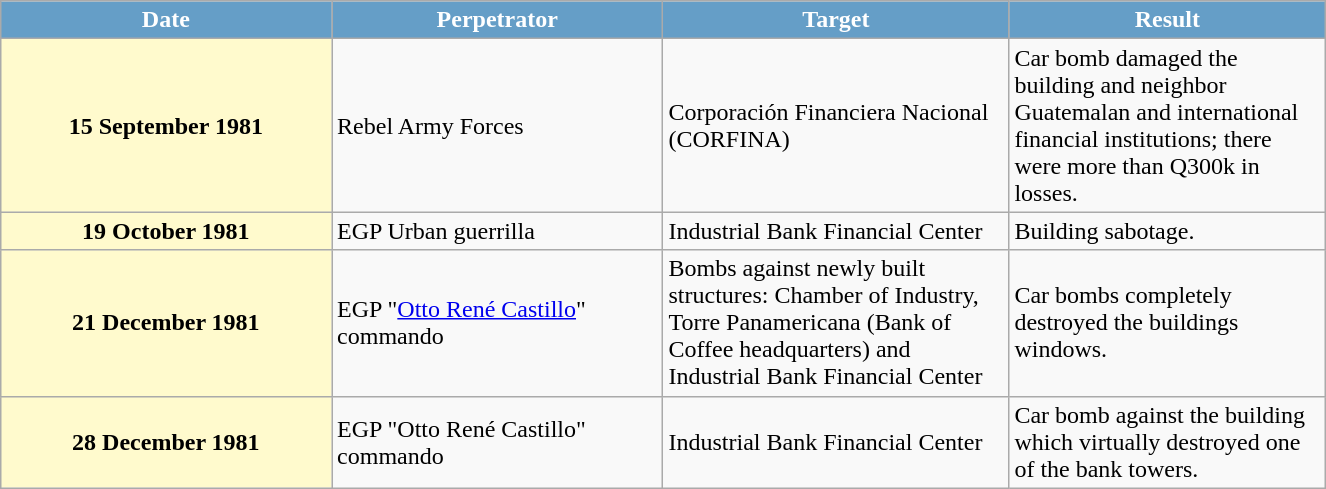<table class="wikitable sortable" style="margin:1em auto; width:70%;">
<tr style="color:white;">
<th style="text-align:center; background:#659ec7; width:25%;"><strong>Date</strong></th>
<th style="text-align:center; background:#659ec7; width:25%;"><strong>Perpetrator</strong></th>
<th style="background:#659ec7; text-align:center;"><strong>Target</strong></th>
<th style="background:#659ec7; text-align:center;"><strong>Result</strong></th>
</tr>
<tr>
<th style="background:lemonchiffon;">15 September 1981</th>
<td>Rebel Army Forces</td>
<td>Corporación Financiera Nacional (CORFINA)</td>
<td>Car bomb damaged the building and neighbor Guatemalan and international financial institutions; there were more than Q300k in losses.</td>
</tr>
<tr>
<th style="background:lemonchiffon;">19 October 1981</th>
<td>EGP Urban guerrilla</td>
<td>Industrial Bank Financial Center</td>
<td>Building sabotage.</td>
</tr>
<tr>
<th style="background:lemonchiffon;">21 December 1981</th>
<td>EGP "<a href='#'>Otto René Castillo</a>" commando</td>
<td>Bombs against newly built structures: Chamber of Industry, Torre Panamericana (Bank of Coffee headquarters) and Industrial Bank Financial Center</td>
<td>Car bombs completely destroyed the buildings windows.</td>
</tr>
<tr>
<th style="background:lemonchiffon;">28 December 1981</th>
<td>EGP "Otto René Castillo" commando</td>
<td>Industrial Bank Financial Center</td>
<td>Car bomb against the building which virtually destroyed one of the bank towers.</td>
</tr>
</table>
